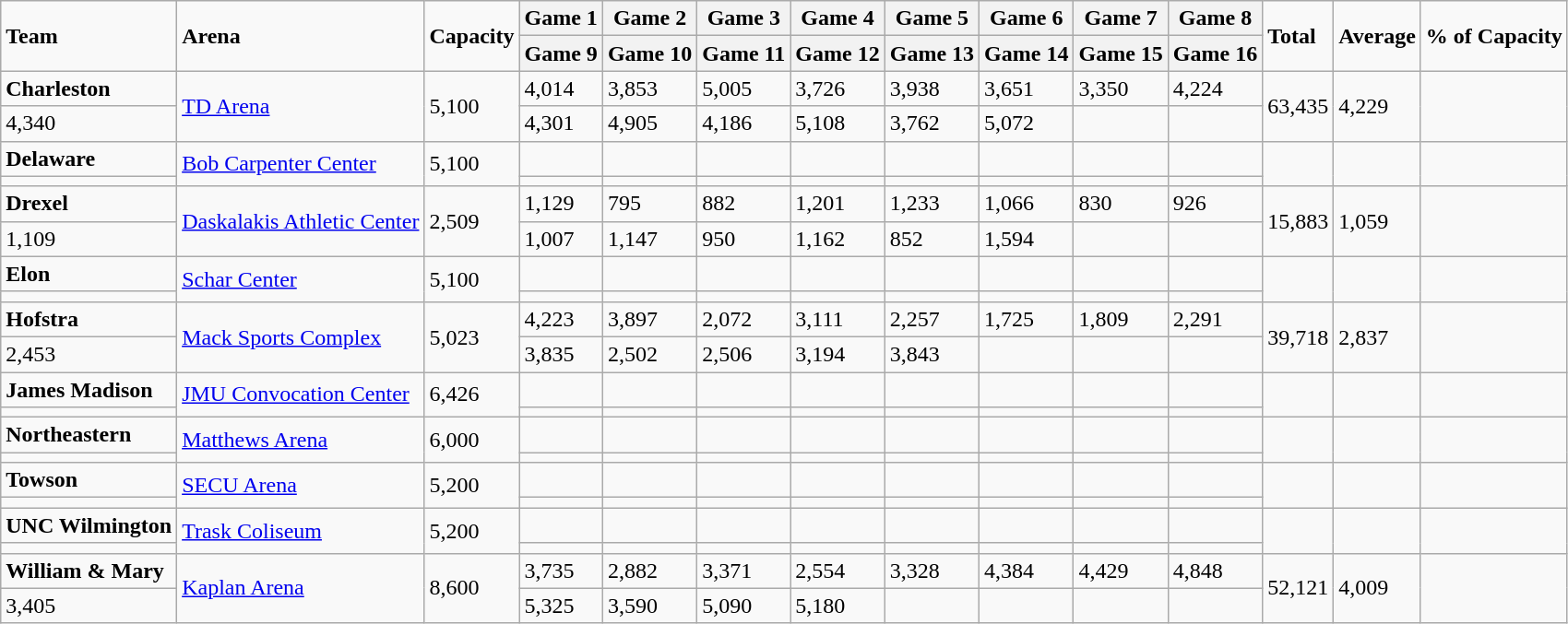<table class="wikitable sortable">
<tr>
<td rowspan=2><strong>Team</strong></td>
<td rowspan=2><strong>Arena</strong></td>
<td rowspan=2><strong>Capacity</strong></td>
<th>Game 1</th>
<th>Game 2</th>
<th>Game 3</th>
<th>Game 4</th>
<th>Game 5</th>
<th>Game 6</th>
<th>Game 7</th>
<th>Game 8</th>
<td rowspan=2><strong>Total</strong></td>
<td rowspan=2><strong>Average</strong></td>
<td rowspan=2><strong>% of Capacity</strong></td>
</tr>
<tr>
<th>Game 9</th>
<th>Game 10</th>
<th>Game 11</th>
<th>Game 12</th>
<th>Game 13</th>
<th>Game 14</th>
<th>Game 15</th>
<th>Game 16</th>
</tr>
<tr>
<td style=><strong>Charleston</strong></td>
<td rowspan=2><a href='#'>TD Arena</a></td>
<td rowspan=2>5,100</td>
<td>4,014</td>
<td>3,853</td>
<td>5,005</td>
<td>3,726</td>
<td>3,938</td>
<td>3,651</td>
<td>3,350</td>
<td>4,224</td>
<td rowspan=2>63,435</td>
<td rowspan=2>4,229</td>
<td rowspan=2></td>
</tr>
<tr>
<td>4,340</td>
<td>4,301</td>
<td>4,905</td>
<td>4,186</td>
<td>5,108</td>
<td>3,762</td>
<td>5,072</td>
<td></td>
</tr>
<tr>
<td style=><strong>Delaware</strong></td>
<td rowspan=2><a href='#'>Bob Carpenter Center</a></td>
<td rowspan=2>5,100</td>
<td></td>
<td></td>
<td></td>
<td></td>
<td></td>
<td></td>
<td></td>
<td></td>
<td rowspan=2></td>
<td rowspan=2></td>
<td rowspan=2></td>
</tr>
<tr>
<td></td>
<td></td>
<td></td>
<td></td>
<td></td>
<td></td>
<td></td>
<td></td>
</tr>
<tr>
<td style=><strong>Drexel</strong></td>
<td rowspan=2><a href='#'>Daskalakis Athletic Center</a></td>
<td rowspan=2>2,509</td>
<td>1,129</td>
<td>795</td>
<td>882</td>
<td>1,201</td>
<td>1,233</td>
<td>1,066</td>
<td>830</td>
<td>926</td>
<td rowspan=2>15,883</td>
<td rowspan=2>1,059</td>
<td rowspan=2></td>
</tr>
<tr>
<td>1,109</td>
<td>1,007</td>
<td>1,147</td>
<td>950</td>
<td>1,162</td>
<td>852</td>
<td>1,594</td>
<td></td>
</tr>
<tr>
<td style=><strong>Elon</strong></td>
<td rowspan=2><a href='#'>Schar Center</a></td>
<td rowspan=2>5,100</td>
<td></td>
<td></td>
<td></td>
<td></td>
<td></td>
<td></td>
<td></td>
<td></td>
<td rowspan=2></td>
<td rowspan=2></td>
<td rowspan=2></td>
</tr>
<tr>
<td></td>
<td></td>
<td></td>
<td></td>
<td></td>
<td></td>
<td></td>
<td></td>
</tr>
<tr>
<td style=><strong>Hofstra</strong></td>
<td rowspan=2><a href='#'>Mack Sports Complex</a></td>
<td rowspan=2>5,023</td>
<td>4,223</td>
<td>3,897</td>
<td>2,072</td>
<td>3,111</td>
<td>2,257</td>
<td>1,725</td>
<td>1,809</td>
<td>2,291</td>
<td rowspan=2>39,718</td>
<td rowspan=2>2,837</td>
<td rowspan=2></td>
</tr>
<tr>
<td>2,453</td>
<td>3,835</td>
<td>2,502</td>
<td>2,506</td>
<td>3,194</td>
<td>3,843</td>
<td></td>
<td></td>
</tr>
<tr>
<td style=><strong>James Madison</strong></td>
<td rowspan=2><a href='#'>JMU Convocation Center</a></td>
<td rowspan=2>6,426</td>
<td></td>
<td></td>
<td></td>
<td></td>
<td></td>
<td></td>
<td></td>
<td></td>
<td rowspan=2></td>
<td rowspan=2></td>
<td rowspan=2></td>
</tr>
<tr>
<td></td>
<td></td>
<td></td>
<td></td>
<td></td>
<td></td>
<td></td>
<td></td>
</tr>
<tr>
<td style=><strong>Northeastern</strong></td>
<td rowspan=2><a href='#'>Matthews Arena</a></td>
<td rowspan=2>6,000</td>
<td></td>
<td></td>
<td></td>
<td></td>
<td></td>
<td></td>
<td></td>
<td></td>
<td rowspan=2></td>
<td rowspan=2></td>
<td rowspan=2></td>
</tr>
<tr>
<td></td>
<td></td>
<td></td>
<td></td>
<td></td>
<td></td>
<td></td>
<td></td>
</tr>
<tr>
<td style=><strong>Towson</strong></td>
<td rowspan=2><a href='#'>SECU Arena</a></td>
<td rowspan=2>5,200</td>
<td></td>
<td></td>
<td></td>
<td></td>
<td></td>
<td></td>
<td></td>
<td></td>
<td rowspan=2></td>
<td rowspan=2></td>
<td rowspan=2></td>
</tr>
<tr>
<td></td>
<td></td>
<td></td>
<td></td>
<td></td>
<td></td>
<td></td>
<td></td>
</tr>
<tr>
<td style=><strong>UNC Wilmington</strong></td>
<td rowspan=2><a href='#'>Trask Coliseum</a></td>
<td rowspan=2>5,200</td>
<td></td>
<td></td>
<td></td>
<td></td>
<td></td>
<td></td>
<td></td>
<td></td>
<td rowspan=2></td>
<td rowspan=2></td>
<td rowspan=2></td>
</tr>
<tr>
<td></td>
<td></td>
<td></td>
<td></td>
<td></td>
<td></td>
<td></td>
<td></td>
</tr>
<tr>
<td style=><strong>William & Mary</strong></td>
<td rowspan=2><a href='#'>Kaplan Arena</a></td>
<td rowspan=2>8,600</td>
<td>3,735</td>
<td>2,882</td>
<td>3,371</td>
<td>2,554</td>
<td>3,328</td>
<td>4,384</td>
<td>4,429</td>
<td>4,848</td>
<td rowspan=2>52,121</td>
<td rowspan=2>4,009</td>
<td rowspan=2></td>
</tr>
<tr>
<td>3,405</td>
<td>5,325</td>
<td>3,590</td>
<td>5,090</td>
<td>5,180</td>
<td></td>
<td></td>
<td></td>
</tr>
</table>
